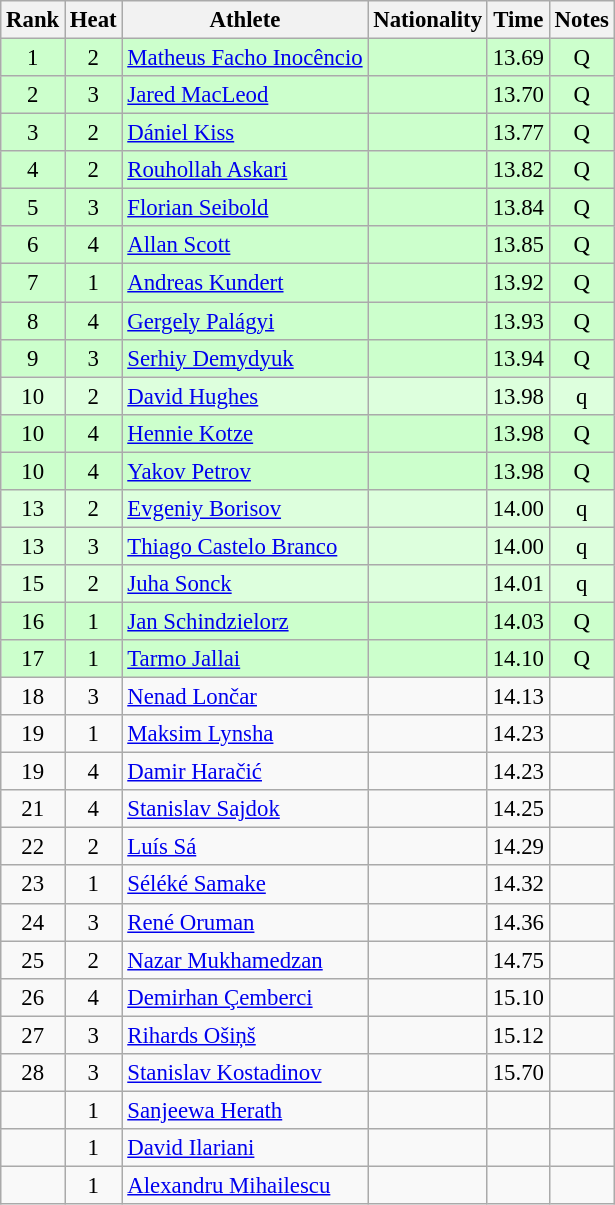<table class="wikitable sortable" style="text-align:center;font-size:95%">
<tr>
<th>Rank</th>
<th>Heat</th>
<th>Athlete</th>
<th>Nationality</th>
<th>Time</th>
<th>Notes</th>
</tr>
<tr bgcolor=ccffcc>
<td>1</td>
<td>2</td>
<td align="left"><a href='#'>Matheus Facho Inocêncio</a></td>
<td align=left></td>
<td>13.69</td>
<td>Q</td>
</tr>
<tr bgcolor=ccffcc>
<td>2</td>
<td>3</td>
<td align="left"><a href='#'>Jared MacLeod</a></td>
<td align=left></td>
<td>13.70</td>
<td>Q</td>
</tr>
<tr bgcolor=ccffcc>
<td>3</td>
<td>2</td>
<td align="left"><a href='#'>Dániel Kiss</a></td>
<td align=left></td>
<td>13.77</td>
<td>Q</td>
</tr>
<tr bgcolor=ccffcc>
<td>4</td>
<td>2</td>
<td align="left"><a href='#'>Rouhollah Askari</a></td>
<td align=left></td>
<td>13.82</td>
<td>Q</td>
</tr>
<tr bgcolor=ccffcc>
<td>5</td>
<td>3</td>
<td align="left"><a href='#'>Florian Seibold</a></td>
<td align=left></td>
<td>13.84</td>
<td>Q</td>
</tr>
<tr bgcolor=ccffcc>
<td>6</td>
<td>4</td>
<td align="left"><a href='#'>Allan Scott</a></td>
<td align=left></td>
<td>13.85</td>
<td>Q</td>
</tr>
<tr bgcolor=ccffcc>
<td>7</td>
<td>1</td>
<td align="left"><a href='#'>Andreas Kundert</a></td>
<td align=left></td>
<td>13.92</td>
<td>Q</td>
</tr>
<tr bgcolor=ccffcc>
<td>8</td>
<td>4</td>
<td align="left"><a href='#'>Gergely Palágyi</a></td>
<td align=left></td>
<td>13.93</td>
<td>Q</td>
</tr>
<tr bgcolor=ccffcc>
<td>9</td>
<td>3</td>
<td align="left"><a href='#'>Serhiy Demydyuk</a></td>
<td align=left></td>
<td>13.94</td>
<td>Q</td>
</tr>
<tr bgcolor=ddffdd>
<td>10</td>
<td>2</td>
<td align="left"><a href='#'>David Hughes</a></td>
<td align=left></td>
<td>13.98</td>
<td>q</td>
</tr>
<tr bgcolor=ccffcc>
<td>10</td>
<td>4</td>
<td align="left"><a href='#'>Hennie Kotze</a></td>
<td align=left></td>
<td>13.98</td>
<td>Q</td>
</tr>
<tr bgcolor=ccffcc>
<td>10</td>
<td>4</td>
<td align="left"><a href='#'>Yakov Petrov</a></td>
<td align=left></td>
<td>13.98</td>
<td>Q</td>
</tr>
<tr bgcolor=ddffdd>
<td>13</td>
<td>2</td>
<td align="left"><a href='#'>Evgeniy Borisov</a></td>
<td align=left></td>
<td>14.00</td>
<td>q</td>
</tr>
<tr bgcolor=ddffdd>
<td>13</td>
<td>3</td>
<td align="left"><a href='#'>Thiago Castelo Branco</a></td>
<td align=left></td>
<td>14.00</td>
<td>q</td>
</tr>
<tr bgcolor=ddffdd>
<td>15</td>
<td>2</td>
<td align="left"><a href='#'>Juha Sonck</a></td>
<td align=left></td>
<td>14.01</td>
<td>q</td>
</tr>
<tr bgcolor=ccffcc>
<td>16</td>
<td>1</td>
<td align="left"><a href='#'>Jan Schindzielorz</a></td>
<td align=left></td>
<td>14.03</td>
<td>Q</td>
</tr>
<tr bgcolor=ccffcc>
<td>17</td>
<td>1</td>
<td align="left"><a href='#'>Tarmo Jallai</a></td>
<td align=left></td>
<td>14.10</td>
<td>Q</td>
</tr>
<tr>
<td>18</td>
<td>3</td>
<td align="left"><a href='#'>Nenad Lončar</a></td>
<td align=left></td>
<td>14.13</td>
<td></td>
</tr>
<tr>
<td>19</td>
<td>1</td>
<td align="left"><a href='#'>Maksim Lynsha</a></td>
<td align=left></td>
<td>14.23</td>
<td></td>
</tr>
<tr>
<td>19</td>
<td>4</td>
<td align="left"><a href='#'>Damir Haračić</a></td>
<td align=left></td>
<td>14.23</td>
<td></td>
</tr>
<tr>
<td>21</td>
<td>4</td>
<td align="left"><a href='#'>Stanislav Sajdok</a></td>
<td align=left></td>
<td>14.25</td>
<td></td>
</tr>
<tr>
<td>22</td>
<td>2</td>
<td align="left"><a href='#'>Luís Sá</a></td>
<td align=left></td>
<td>14.29</td>
<td></td>
</tr>
<tr>
<td>23</td>
<td>1</td>
<td align="left"><a href='#'>Séléké Samake</a></td>
<td align=left></td>
<td>14.32</td>
<td></td>
</tr>
<tr>
<td>24</td>
<td>3</td>
<td align="left"><a href='#'>René Oruman</a></td>
<td align=left></td>
<td>14.36</td>
<td></td>
</tr>
<tr>
<td>25</td>
<td>2</td>
<td align="left"><a href='#'>Nazar Mukhamedzan</a></td>
<td align=left></td>
<td>14.75</td>
<td></td>
</tr>
<tr>
<td>26</td>
<td>4</td>
<td align="left"><a href='#'>Demirhan Çemberci</a></td>
<td align=left></td>
<td>15.10</td>
<td></td>
</tr>
<tr>
<td>27</td>
<td>3</td>
<td align="left"><a href='#'>Rihards Ošiņš</a></td>
<td align=left></td>
<td>15.12</td>
<td></td>
</tr>
<tr>
<td>28</td>
<td>3</td>
<td align="left"><a href='#'>Stanislav Kostadinov</a></td>
<td align=left></td>
<td>15.70</td>
<td></td>
</tr>
<tr>
<td></td>
<td>1</td>
<td align="left"><a href='#'>Sanjeewa Herath</a></td>
<td align=left></td>
<td></td>
<td></td>
</tr>
<tr>
<td></td>
<td>1</td>
<td align="left"><a href='#'>David Ilariani</a></td>
<td align=left></td>
<td></td>
<td></td>
</tr>
<tr>
<td></td>
<td>1</td>
<td align="left"><a href='#'>Alexandru Mihailescu</a></td>
<td align=left></td>
<td></td>
<td></td>
</tr>
</table>
